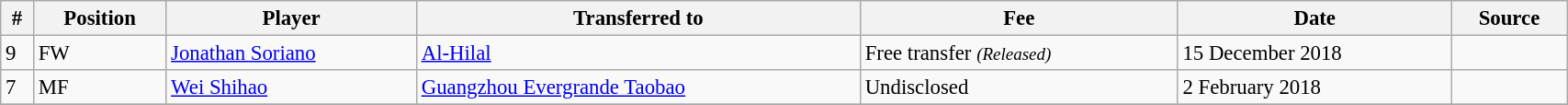<table class="wikitable sortable" style="width:90%; text-align:center; font-size:95%; text-align:left;">
<tr>
<th>#</th>
<th>Position</th>
<th>Player</th>
<th>Transferred to</th>
<th>Fee</th>
<th>Date</th>
<th>Source</th>
</tr>
<tr>
<td>9</td>
<td>FW</td>
<td> <a href='#'>Jonathan Soriano</a></td>
<td> <a href='#'>Al-Hilal</a></td>
<td>Free transfer <small><em>(Released)</em></small></td>
<td>15 December 2018</td>
<td></td>
</tr>
<tr>
<td>7</td>
<td>MF</td>
<td> <a href='#'>Wei Shihao</a></td>
<td> <a href='#'>Guangzhou Evergrande Taobao</a></td>
<td>Undisclosed</td>
<td>2 February 2018</td>
<td></td>
</tr>
<tr>
</tr>
</table>
